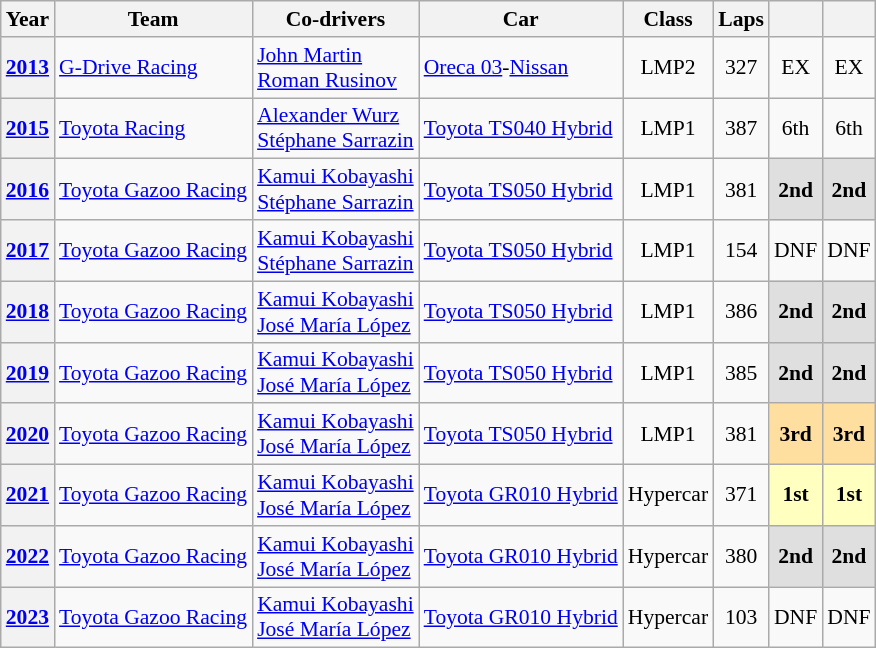<table class="wikitable" style="text-align:center; font-size:90%">
<tr>
<th>Year</th>
<th>Team</th>
<th>Co-drivers</th>
<th>Car</th>
<th>Class</th>
<th>Laps</th>
<th></th>
<th></th>
</tr>
<tr>
<th><a href='#'>2013</a></th>
<td align="left"> <a href='#'>G-Drive Racing</a></td>
<td align="left"> <a href='#'>John Martin</a><br> <a href='#'>Roman Rusinov</a></td>
<td align="left"><a href='#'>Oreca 03</a>-<a href='#'>Nissan</a></td>
<td>LMP2</td>
<td>327</td>
<td>EX</td>
<td>EX</td>
</tr>
<tr>
<th><a href='#'>2015</a></th>
<td align="left"> <a href='#'>Toyota Racing</a></td>
<td align="left" nowrap> <a href='#'>Alexander Wurz</a><br> <a href='#'>Stéphane Sarrazin</a></td>
<td align="left"><a href='#'>Toyota TS040 Hybrid</a></td>
<td>LMP1</td>
<td>387</td>
<td>6th</td>
<td>6th</td>
</tr>
<tr>
<th><a href='#'>2016</a></th>
<td align="left"> <a href='#'>Toyota Gazoo Racing</a></td>
<td align="left"> <a href='#'>Kamui Kobayashi</a><br> <a href='#'>Stéphane Sarrazin</a></td>
<td align="left"><a href='#'>Toyota TS050 Hybrid</a></td>
<td>LMP1</td>
<td>381</td>
<td style="background:#DFDFDF;"><strong>2nd</strong></td>
<td style="background:#DFDFDF;"><strong>2nd</strong></td>
</tr>
<tr>
<th><a href='#'>2017</a></th>
<td align="left"> <a href='#'>Toyota Gazoo Racing</a></td>
<td align="left"> <a href='#'>Kamui Kobayashi</a><br> <a href='#'>Stéphane Sarrazin</a></td>
<td align="left"><a href='#'>Toyota TS050 Hybrid</a></td>
<td>LMP1</td>
<td>154</td>
<td>DNF</td>
<td>DNF</td>
</tr>
<tr>
<th><a href='#'>2018</a></th>
<td align="left"> <a href='#'>Toyota Gazoo Racing</a></td>
<td align="left"> <a href='#'>Kamui Kobayashi</a><br> <a href='#'>José María López</a></td>
<td align="left"><a href='#'>Toyota TS050 Hybrid</a></td>
<td>LMP1</td>
<td>386</td>
<td style="background:#DFDFDF;"><strong>2nd</strong></td>
<td style="background:#DFDFDF;"><strong>2nd</strong></td>
</tr>
<tr>
<th><a href='#'>2019</a></th>
<td align="left"> <a href='#'>Toyota Gazoo Racing</a></td>
<td align="left"> <a href='#'>Kamui Kobayashi</a><br> <a href='#'>José María López</a></td>
<td align="left"><a href='#'>Toyota TS050 Hybrid</a></td>
<td>LMP1</td>
<td>385</td>
<td style="background:#DFDFDF;"><strong>2nd</strong></td>
<td style="background:#DFDFDF;"><strong>2nd</strong></td>
</tr>
<tr>
<th><a href='#'>2020</a></th>
<td align="left"> <a href='#'>Toyota Gazoo Racing</a></td>
<td align="left"> <a href='#'>Kamui Kobayashi</a><br> <a href='#'>José María López</a></td>
<td align="left"><a href='#'>Toyota TS050 Hybrid</a></td>
<td>LMP1</td>
<td>381</td>
<td style="background:#FFDF9F;"><strong>3rd</strong></td>
<td style="background:#FFDF9F;"><strong>3rd</strong></td>
</tr>
<tr>
<th><a href='#'>2021</a></th>
<td align="left"> <a href='#'>Toyota Gazoo Racing</a></td>
<td align="left"> <a href='#'>Kamui Kobayashi</a><br> <a href='#'>José María López</a></td>
<td align="left"><a href='#'>Toyota GR010 Hybrid</a></td>
<td>Hypercar</td>
<td>371</td>
<td style="background:#FFFFBF;"><strong>1st</strong></td>
<td style="background:#FFFFBF;"><strong>1st</strong></td>
</tr>
<tr>
<th><a href='#'>2022</a></th>
<td align="left"> <a href='#'>Toyota Gazoo Racing</a></td>
<td align="left"> <a href='#'>Kamui Kobayashi</a><br> <a href='#'>José María López</a></td>
<td align="left"><a href='#'>Toyota GR010 Hybrid</a></td>
<td>Hypercar</td>
<td>380</td>
<td style="background:#DFDFDF;"><strong>2nd</strong></td>
<td style="background:#DFDFDF;"><strong>2nd</strong></td>
</tr>
<tr>
<th><a href='#'>2023</a></th>
<td align="left" nowrap> <a href='#'>Toyota Gazoo Racing</a></td>
<td align="left" nowrap> <a href='#'>Kamui Kobayashi</a><br> <a href='#'>José María López</a></td>
<td align="left" nowrap><a href='#'>Toyota GR010 Hybrid</a></td>
<td>Hypercar</td>
<td>103</td>
<td>DNF</td>
<td>DNF</td>
</tr>
</table>
